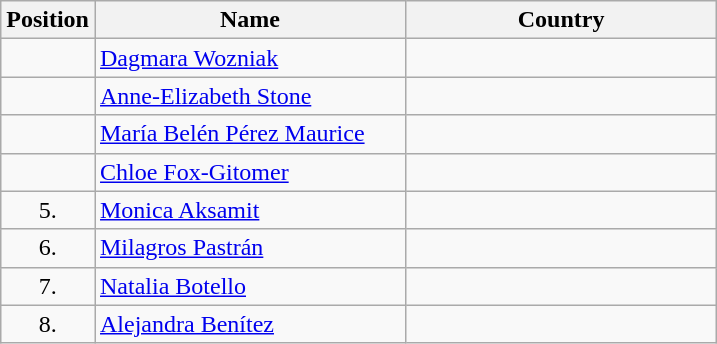<table class="wikitable">
<tr>
<th width="20">Position</th>
<th width="200">Name</th>
<th width="200">Country</th>
</tr>
<tr>
<td align="center"></td>
<td><a href='#'>Dagmara Wozniak</a></td>
<td></td>
</tr>
<tr>
<td align="center"></td>
<td><a href='#'>Anne-Elizabeth Stone</a></td>
<td></td>
</tr>
<tr>
<td align="center"></td>
<td><a href='#'>María Belén Pérez Maurice</a></td>
<td></td>
</tr>
<tr>
<td align="center"></td>
<td><a href='#'>Chloe Fox-Gitomer</a></td>
<td></td>
</tr>
<tr>
<td align="center">5.</td>
<td><a href='#'>Monica Aksamit</a></td>
<td></td>
</tr>
<tr>
<td align="center">6.</td>
<td><a href='#'>Milagros Pastrán</a></td>
<td></td>
</tr>
<tr>
<td align="center">7.</td>
<td><a href='#'>Natalia Botello</a></td>
<td></td>
</tr>
<tr>
<td align="center">8.</td>
<td><a href='#'>Alejandra Benítez</a></td>
<td></td>
</tr>
</table>
